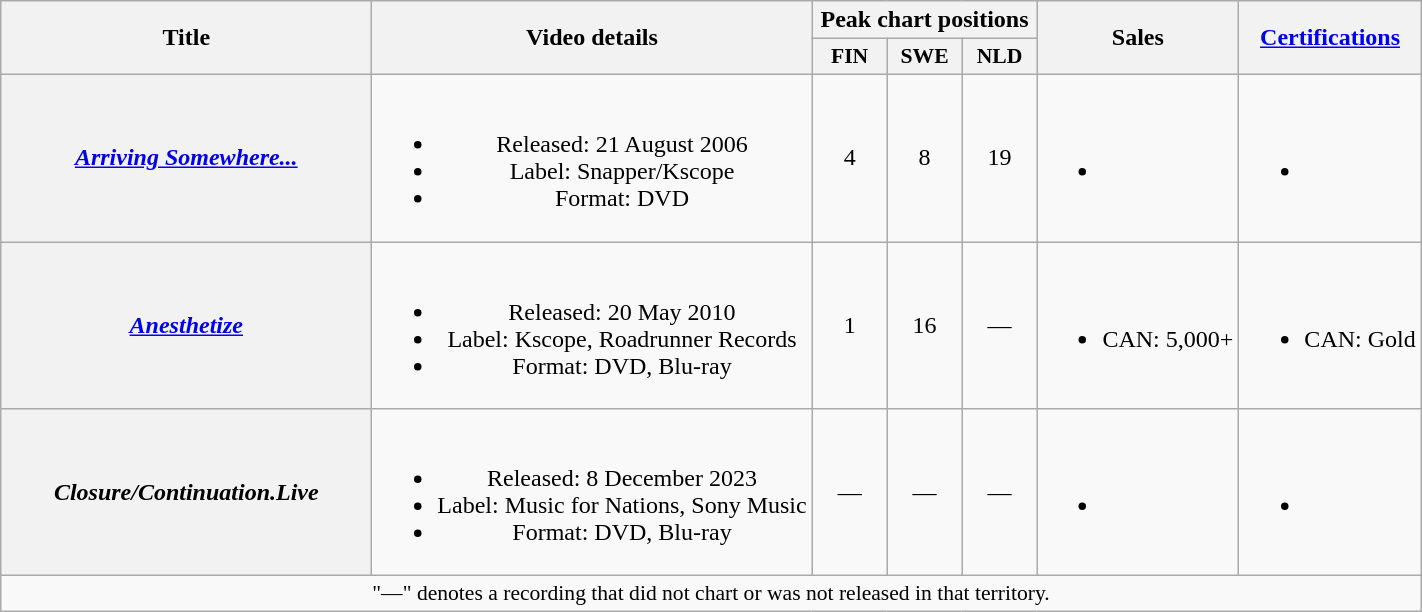<table class="wikitable plainrowheaders" style="text-align:center;">
<tr>
<th scope="col" rowspan="2" style="width:15em;">Title</th>
<th scope="col" rowspan="2">Video details</th>
<th scope="col" colspan="3">Peak chart positions</th>
<th scope="col" rowspan="2">Sales</th>
<th scope="col" rowspan="2"><a href='#'>Certifications</a></th>
</tr>
<tr>
<th scope="col" style="width:3em;font-size:90%;">FIN<br></th>
<th scope="col" style="width:3em;font-size:90%;">SWE<br></th>
<th scope="col" style="width:3em;font-size:90%;">NLD<br></th>
</tr>
<tr>
<th scope="row"><em><a href='#'>Arriving Somewhere...</a></em></th>
<td><br><ul><li>Released: 21 August 2006</li><li>Label: Snapper/Kscope</li><li>Format: DVD</li></ul></td>
<td>4</td>
<td>8</td>
<td>19</td>
<td><br><ul><li></li></ul></td>
<td><br><ul><li></li></ul></td>
</tr>
<tr>
<th scope="row"><em><a href='#'>Anesthetize</a></em></th>
<td><br><ul><li>Released: 20 May 2010</li><li>Label: Kscope, Roadrunner Records</li><li>Format: DVD, Blu-ray</li></ul></td>
<td>1</td>
<td>16</td>
<td>—</td>
<td><br><ul><li>CAN: 5,000+</li></ul></td>
<td><br><ul><li>CAN: Gold</li></ul></td>
</tr>
<tr>
<th scope="row"><em>Closure/Continuation.Live</em></th>
<td><br><ul><li>Released: 8 December 2023</li><li>Label: Music for Nations, Sony Music</li><li>Format: DVD, Blu-ray</li></ul></td>
<td>—</td>
<td>—</td>
<td>—</td>
<td><br><ul><li></li></ul></td>
<td><br><ul><li></li></ul></td>
</tr>
<tr>
<td colspan="10" style="font-size:90%">"—" denotes a recording that did not chart or was not released in that territory.</td>
</tr>
</table>
